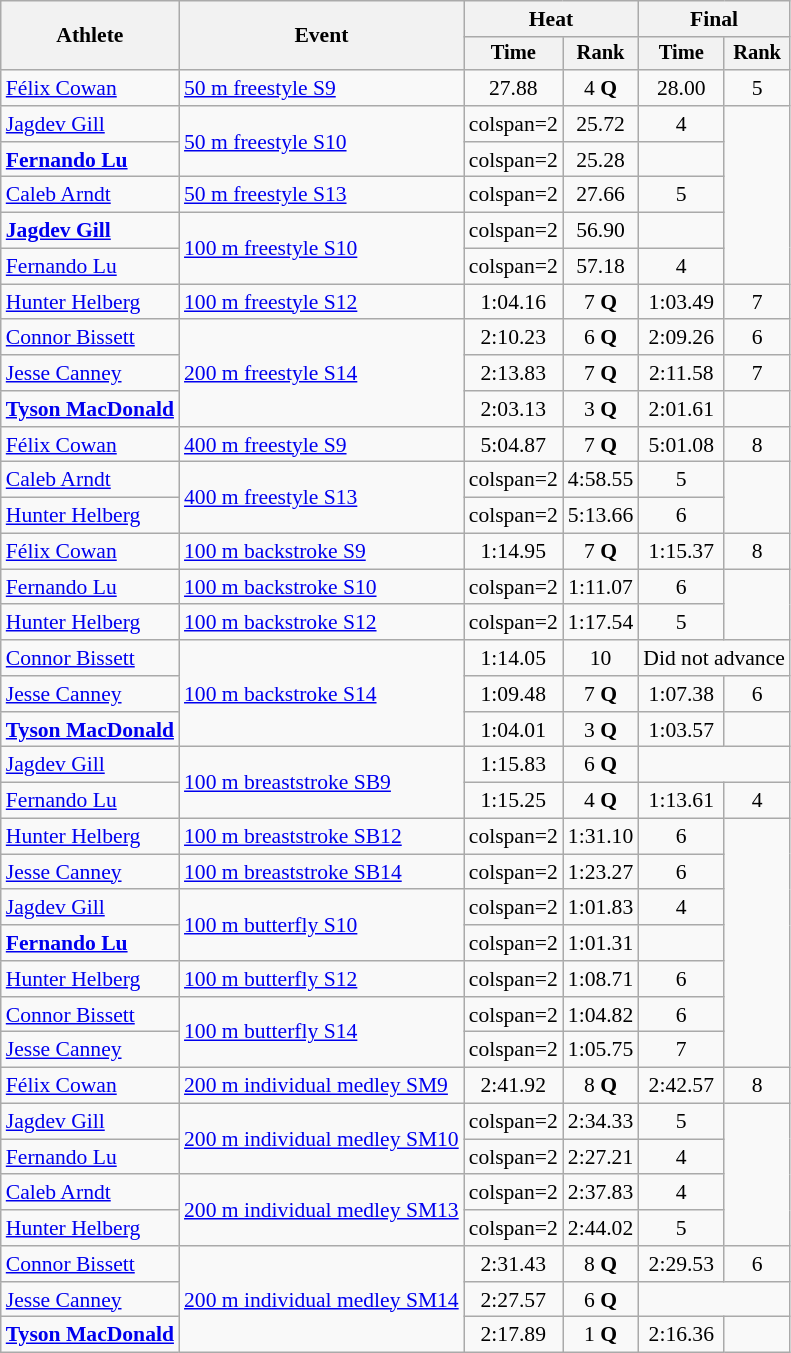<table class=wikitable style=font-size:90%;text-align:center>
<tr>
<th rowspan=2>Athlete</th>
<th rowspan=2>Event</th>
<th colspan=2>Heat</th>
<th colspan=2>Final</th>
</tr>
<tr style=font-size:95%>
<th>Time</th>
<th>Rank</th>
<th>Time</th>
<th>Rank</th>
</tr>
<tr align=center>
<td align=left><a href='#'>Félix Cowan</a></td>
<td align=left><a href='#'>50 m freestyle S9</a></td>
<td>27.88</td>
<td>4 <strong>Q</strong></td>
<td>28.00</td>
<td>5</td>
</tr>
<tr align=center>
<td align=left><a href='#'>Jagdev Gill</a></td>
<td align=left rowspan=2><a href='#'>50 m freestyle S10</a></td>
<td>colspan=2 </td>
<td>25.72</td>
<td>4</td>
</tr>
<tr align=center>
<td align=left><strong><a href='#'>Fernando Lu</a></strong></td>
<td>colspan=2 </td>
<td>25.28</td>
<td></td>
</tr>
<tr align=center>
<td align=left><a href='#'>Caleb Arndt</a></td>
<td align=left><a href='#'>50 m freestyle S13</a></td>
<td>colspan=2 </td>
<td>27.66</td>
<td>5</td>
</tr>
<tr align=center>
<td align=left><strong><a href='#'>Jagdev Gill</a></strong></td>
<td align=left rowspan=2><a href='#'>100 m freestyle S10</a></td>
<td>colspan=2 </td>
<td>56.90</td>
<td></td>
</tr>
<tr align=center>
<td align=left><a href='#'>Fernando Lu</a></td>
<td>colspan=2 </td>
<td>57.18</td>
<td>4</td>
</tr>
<tr align=center>
<td align=left><a href='#'>Hunter Helberg</a></td>
<td align=left><a href='#'>100 m freestyle S12</a></td>
<td>1:04.16</td>
<td>7 <strong>Q</strong></td>
<td>1:03.49</td>
<td>7</td>
</tr>
<tr align=center>
<td align=left><a href='#'>Connor Bissett</a></td>
<td align=left rowspan=3><a href='#'>200 m freestyle S14</a></td>
<td>2:10.23</td>
<td>6 <strong>Q</strong></td>
<td>2:09.26</td>
<td>6</td>
</tr>
<tr align=center>
<td align=left><a href='#'>Jesse Canney</a></td>
<td>2:13.83</td>
<td>7 <strong>Q</strong></td>
<td>2:11.58</td>
<td>7</td>
</tr>
<tr align=center>
<td align=left><strong><a href='#'>Tyson MacDonald</a></strong></td>
<td>2:03.13</td>
<td>3 <strong>Q</strong></td>
<td>2:01.61</td>
<td></td>
</tr>
<tr align=center>
<td align=left><a href='#'>Félix Cowan</a></td>
<td align=left><a href='#'>400 m freestyle S9</a></td>
<td>5:04.87</td>
<td>7 <strong>Q</strong></td>
<td>5:01.08</td>
<td>8</td>
</tr>
<tr align=center>
<td align=left><a href='#'>Caleb Arndt</a></td>
<td align=left rowspan=2><a href='#'>400 m freestyle S13</a></td>
<td>colspan=2 </td>
<td>4:58.55</td>
<td>5</td>
</tr>
<tr align=center>
<td align=left><a href='#'>Hunter Helberg</a></td>
<td>colspan=2 </td>
<td>5:13.66</td>
<td>6</td>
</tr>
<tr align=center>
<td align=left><a href='#'>Félix Cowan</a></td>
<td align=left><a href='#'>100 m backstroke S9</a></td>
<td>1:14.95</td>
<td>7 <strong>Q</strong></td>
<td>1:15.37</td>
<td>8</td>
</tr>
<tr align=center>
<td align=left><a href='#'>Fernando Lu</a></td>
<td align=left><a href='#'>100 m backstroke S10</a></td>
<td>colspan=2 </td>
<td>1:11.07</td>
<td>6</td>
</tr>
<tr align=center>
<td align=left><a href='#'>Hunter Helberg</a></td>
<td align=left><a href='#'>100 m backstroke S12</a></td>
<td>colspan=2 </td>
<td>1:17.54</td>
<td>5</td>
</tr>
<tr align=center>
<td align=left><a href='#'>Connor Bissett</a></td>
<td align=left rowspan=3><a href='#'>100 m backstroke S14</a></td>
<td>1:14.05</td>
<td>10</td>
<td colspan=2>Did not advance</td>
</tr>
<tr align=center>
<td align=left><a href='#'>Jesse Canney</a></td>
<td>1:09.48</td>
<td>7 <strong>Q</strong></td>
<td>1:07.38</td>
<td>6</td>
</tr>
<tr align=center>
<td align=left><strong><a href='#'>Tyson MacDonald</a></strong></td>
<td>1:04.01</td>
<td>3 <strong>Q</strong></td>
<td>1:03.57</td>
<td></td>
</tr>
<tr align=center>
<td align=left><a href='#'>Jagdev Gill</a></td>
<td align=left rowspan=2><a href='#'>100 m breaststroke SB9</a></td>
<td>1:15.83</td>
<td>6 <strong>Q</strong></td>
<td colspan=2></td>
</tr>
<tr align=center>
<td align=left><a href='#'>Fernando Lu</a></td>
<td>1:15.25</td>
<td>4 <strong>Q</strong></td>
<td>1:13.61</td>
<td>4</td>
</tr>
<tr align=center>
<td align=left><a href='#'>Hunter Helberg</a></td>
<td align=left><a href='#'>100 m breaststroke SB12</a></td>
<td>colspan=2 </td>
<td>1:31.10</td>
<td>6</td>
</tr>
<tr align=center>
<td align=left><a href='#'>Jesse Canney</a></td>
<td align=left><a href='#'>100 m breaststroke SB14</a></td>
<td>colspan=2 </td>
<td>1:23.27</td>
<td>6</td>
</tr>
<tr align=center>
<td align=left><a href='#'>Jagdev Gill</a></td>
<td align=left rowspan=2><a href='#'>100 m butterfly S10</a></td>
<td>colspan=2 </td>
<td>1:01.83</td>
<td>4</td>
</tr>
<tr align=center>
<td align=left><strong><a href='#'>Fernando Lu</a></strong></td>
<td>colspan=2 </td>
<td>1:01.31</td>
<td></td>
</tr>
<tr align=center>
<td align=left><a href='#'>Hunter Helberg</a></td>
<td align=left><a href='#'>100 m butterfly S12</a></td>
<td>colspan=2 </td>
<td>1:08.71</td>
<td>6</td>
</tr>
<tr align=center>
<td align=left><a href='#'>Connor Bissett</a></td>
<td align=left rowspan=2><a href='#'>100 m butterfly S14</a></td>
<td>colspan=2 </td>
<td>1:04.82</td>
<td>6</td>
</tr>
<tr align=center>
<td align=left><a href='#'>Jesse Canney</a></td>
<td>colspan=2 </td>
<td>1:05.75</td>
<td>7</td>
</tr>
<tr align=center>
<td align=left><a href='#'>Félix Cowan</a></td>
<td align=left><a href='#'>200 m individual medley SM9</a></td>
<td>2:41.92</td>
<td>8 <strong>Q</strong></td>
<td>2:42.57</td>
<td>8</td>
</tr>
<tr align=center>
<td align=left><a href='#'>Jagdev Gill</a></td>
<td align=left rowspan=2><a href='#'>200 m individual medley SM10</a></td>
<td>colspan=2 </td>
<td>2:34.33</td>
<td>5</td>
</tr>
<tr align=center>
<td align=left><a href='#'>Fernando Lu</a></td>
<td>colspan=2 </td>
<td>2:27.21</td>
<td>4</td>
</tr>
<tr align=center>
<td align=left><a href='#'>Caleb Arndt</a></td>
<td align=left rowspan=2><a href='#'>200 m individual medley SM13</a></td>
<td>colspan=2 </td>
<td>2:37.83</td>
<td>4</td>
</tr>
<tr align=center>
<td align=left><a href='#'>Hunter Helberg</a></td>
<td>colspan=2 </td>
<td>2:44.02</td>
<td>5</td>
</tr>
<tr align=center>
<td align=left><a href='#'>Connor Bissett</a></td>
<td align=left rowspan=3><a href='#'>200 m individual medley SM14</a></td>
<td>2:31.43</td>
<td>8 <strong>Q</strong></td>
<td>2:29.53</td>
<td>6</td>
</tr>
<tr align=center>
<td align=left><a href='#'>Jesse Canney</a></td>
<td>2:27.57</td>
<td>6 <strong>Q</strong></td>
<td colspan=2></td>
</tr>
<tr align=center>
<td align=left><strong><a href='#'>Tyson MacDonald</a></strong></td>
<td>2:17.89</td>
<td>1 <strong>Q</strong></td>
<td>2:16.36</td>
<td></td>
</tr>
</table>
